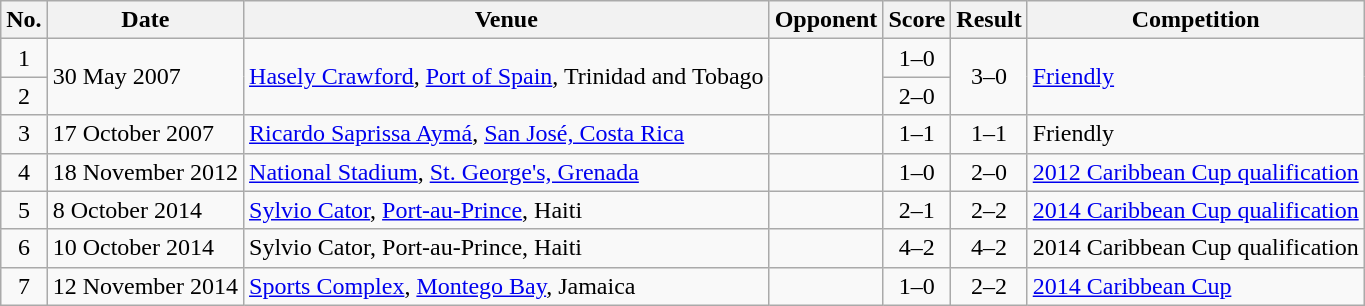<table class="wikitable sortable">
<tr>
<th scope="col">No.</th>
<th scope="col">Date</th>
<th scope="col">Venue</th>
<th scope="col">Opponent</th>
<th scope="col">Score</th>
<th scope="col">Result</th>
<th scope="col">Competition</th>
</tr>
<tr>
<td align="center">1</td>
<td rowspan="2">30 May 2007</td>
<td rowspan="2"><a href='#'>Hasely Crawford</a>, <a href='#'>Port of Spain</a>, Trinidad and Tobago</td>
<td rowspan="2"></td>
<td align="center">1–0</td>
<td rowspan="2" style="text-align:center">3–0</td>
<td rowspan="2"><a href='#'>Friendly</a></td>
</tr>
<tr>
<td align="center">2</td>
<td align="center">2–0</td>
</tr>
<tr>
<td align="center">3</td>
<td>17 October 2007</td>
<td><a href='#'>Ricardo Saprissa Aymá</a>, <a href='#'>San José, Costa Rica</a></td>
<td></td>
<td align="center">1–1</td>
<td align="center">1–1</td>
<td>Friendly</td>
</tr>
<tr>
<td align="center">4</td>
<td>18 November 2012</td>
<td><a href='#'>National Stadium</a>, <a href='#'>St. George's, Grenada</a></td>
<td></td>
<td align="center">1–0</td>
<td align="center">2–0</td>
<td><a href='#'>2012 Caribbean Cup qualification</a></td>
</tr>
<tr>
<td align="center">5</td>
<td>8 October 2014</td>
<td><a href='#'>Sylvio Cator</a>, <a href='#'>Port-au-Prince</a>, Haiti</td>
<td></td>
<td align="center">2–1</td>
<td align="center">2–2</td>
<td><a href='#'>2014 Caribbean Cup qualification</a></td>
</tr>
<tr>
<td align="center">6</td>
<td>10 October 2014</td>
<td>Sylvio Cator, Port-au-Prince, Haiti</td>
<td></td>
<td align="center">4–2</td>
<td align="center">4–2</td>
<td>2014 Caribbean Cup qualification</td>
</tr>
<tr>
<td align="center">7</td>
<td>12 November 2014</td>
<td><a href='#'>Sports Complex</a>, <a href='#'>Montego Bay</a>, Jamaica</td>
<td></td>
<td align="center">1–0</td>
<td align="center">2–2</td>
<td><a href='#'>2014 Caribbean Cup</a></td>
</tr>
</table>
